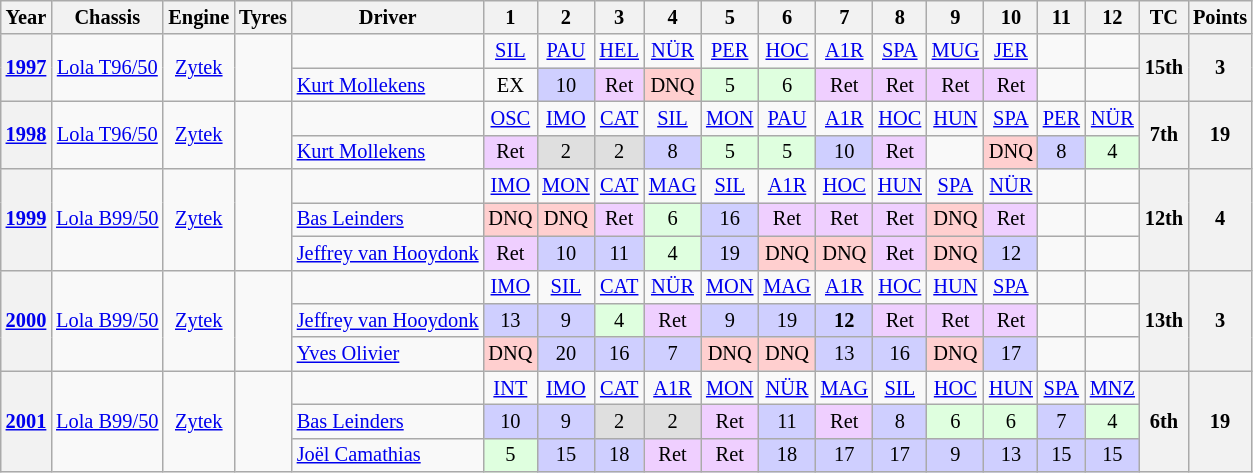<table class="wikitable" style="text-align:center; font-size:85%">
<tr>
<th>Year</th>
<th>Chassis</th>
<th>Engine</th>
<th>Tyres</th>
<th>Driver</th>
<th>1</th>
<th>2</th>
<th>3</th>
<th>4</th>
<th>5</th>
<th>6</th>
<th>7</th>
<th>8</th>
<th>9</th>
<th>10</th>
<th>11</th>
<th>12</th>
<th>TC</th>
<th>Points</th>
</tr>
<tr>
<th rowspan="2"><a href='#'>1997</a></th>
<td rowspan="2"><a href='#'>Lola T96/50</a></td>
<td rowspan="2"><a href='#'>Zytek</a></td>
<td rowspan="2"></td>
<td></td>
<td><a href='#'>SIL</a></td>
<td><a href='#'>PAU</a></td>
<td><a href='#'>HEL</a></td>
<td><a href='#'>NÜR</a></td>
<td><a href='#'>PER</a></td>
<td><a href='#'>HOC</a></td>
<td><a href='#'>A1R</a></td>
<td><a href='#'>SPA</a></td>
<td><a href='#'>MUG</a></td>
<td><a href='#'>JER</a></td>
<td></td>
<td></td>
<th rowspan="2">15th</th>
<th rowspan="2">3</th>
</tr>
<tr>
<td align="left"> <a href='#'>Kurt Mollekens</a></td>
<td>EX</td>
<td style="background:#CFCFFF;">10</td>
<td style="background:#EFCFFF;">Ret</td>
<td style="background:#FFCFCF;">DNQ</td>
<td style="background:#DFFFDF;">5</td>
<td style="background:#DFFFDF;">6</td>
<td style="background:#EFCFFF;">Ret</td>
<td style="background:#EFCFFF;">Ret</td>
<td style="background:#EFCFFF;">Ret</td>
<td style="background:#EFCFFF;">Ret</td>
<td></td>
<td></td>
</tr>
<tr>
<th rowspan="2"><a href='#'>1998</a></th>
<td rowspan="2"><a href='#'>Lola T96/50</a></td>
<td rowspan="2"><a href='#'>Zytek</a></td>
<td rowspan="2"></td>
<td></td>
<td><a href='#'>OSC</a></td>
<td><a href='#'>IMO</a></td>
<td><a href='#'>CAT</a></td>
<td><a href='#'>SIL</a></td>
<td><a href='#'>MON</a></td>
<td><a href='#'>PAU</a></td>
<td><a href='#'>A1R</a></td>
<td><a href='#'>HOC</a></td>
<td><a href='#'>HUN</a></td>
<td><a href='#'>SPA</a></td>
<td><a href='#'>PER</a></td>
<td><a href='#'>NÜR</a></td>
<th rowspan="2">7th</th>
<th rowspan="2">19</th>
</tr>
<tr>
<td align="left"> <a href='#'>Kurt Mollekens</a></td>
<td style="background:#EFCFFF;">Ret</td>
<td style="background:#DFDFDF;">2</td>
<td style="background:#DFDFDF;">2</td>
<td style="background:#CFCFFF;">8</td>
<td style="background:#DFFFDF;">5</td>
<td style="background:#DFFFDF;">5</td>
<td style="background:#CFCFFF;">10</td>
<td style="background:#EFCFFF;">Ret</td>
<td></td>
<td style="background:#FFCFCF;">DNQ</td>
<td style="background:#CFCFFF;">8</td>
<td style="background:#DFFFDF;">4</td>
</tr>
<tr>
<th rowspan="3"><a href='#'>1999</a></th>
<td rowspan="3"><a href='#'>Lola B99/50</a></td>
<td rowspan="3"><a href='#'>Zytek</a></td>
<td rowspan="3"></td>
<td></td>
<td><a href='#'>IMO</a></td>
<td><a href='#'>MON</a></td>
<td><a href='#'>CAT</a></td>
<td><a href='#'>MAG</a></td>
<td><a href='#'>SIL</a></td>
<td><a href='#'>A1R</a></td>
<td><a href='#'>HOC</a></td>
<td><a href='#'>HUN</a></td>
<td><a href='#'>SPA</a></td>
<td><a href='#'>NÜR</a></td>
<td></td>
<td></td>
<th rowspan="3">12th</th>
<th rowspan="3">4</th>
</tr>
<tr>
<td align="left"> <a href='#'>Bas Leinders</a></td>
<td style="background:#FFCFCF;">DNQ</td>
<td style="background:#FFCFCF;">DNQ</td>
<td style="background:#EFCFFF;">Ret</td>
<td style="background:#DFFFDF;">6</td>
<td style="background:#CFCFFF;">16</td>
<td style="background:#EFCFFF;">Ret</td>
<td style="background:#EFCFFF;">Ret</td>
<td style="background:#EFCFFF;">Ret</td>
<td style="background:#FFCFCF;">DNQ</td>
<td style="background:#EFCFFF;">Ret</td>
<td></td>
<td></td>
</tr>
<tr>
<td align="left"> <a href='#'>Jeffrey van Hooydonk</a></td>
<td style="background:#EFCFFF;">Ret</td>
<td style="background:#CFCFFF;">10</td>
<td style="background:#CFCFFF;">11</td>
<td style="background:#DFFFDF;">4</td>
<td style="background:#CFCFFF;">19</td>
<td style="background:#FFCFCF;">DNQ</td>
<td style="background:#FFCFCF;">DNQ</td>
<td style="background:#EFCFFF;">Ret</td>
<td style="background:#FFCFCF;">DNQ</td>
<td style="background:#CFCFFF;">12</td>
<td></td>
<td></td>
</tr>
<tr>
<th rowspan="3"><a href='#'>2000</a></th>
<td rowspan="3"><a href='#'>Lola B99/50</a></td>
<td rowspan="3"><a href='#'>Zytek</a></td>
<td rowspan="3"></td>
<td></td>
<td><a href='#'>IMO</a></td>
<td><a href='#'>SIL</a></td>
<td><a href='#'>CAT</a></td>
<td><a href='#'>NÜR</a></td>
<td><a href='#'>MON</a></td>
<td><a href='#'>MAG</a></td>
<td><a href='#'>A1R</a></td>
<td><a href='#'>HOC</a></td>
<td><a href='#'>HUN</a></td>
<td><a href='#'>SPA</a></td>
<td></td>
<td></td>
<th rowspan="3">13th</th>
<th rowspan="3">3</th>
</tr>
<tr>
<td align="left"> <a href='#'>Jeffrey van Hooydonk</a></td>
<td style="background:#CFCFFF;">13</td>
<td style="background:#CFCFFF;">9</td>
<td style="background:#DFFFDF;">4</td>
<td style="background:#EFCFFF;">Ret</td>
<td style="background:#CFCFFF;">9</td>
<td style="background:#CFCFFF;">19</td>
<td style="background:#CFCFFF;"><strong>12</strong></td>
<td style="background:#EFCFFF;">Ret</td>
<td style="background:#EFCFFF;">Ret</td>
<td style="background:#EFCFFF;">Ret</td>
<td></td>
<td></td>
</tr>
<tr>
<td align="left"> <a href='#'>Yves Olivier</a></td>
<td style="background:#FFCFCF;">DNQ</td>
<td style="background:#CFCFFF;">20</td>
<td style="background:#CFCFFF;">16</td>
<td style="background:#CFCFFF;">7</td>
<td style="background:#FFCFCF;">DNQ</td>
<td style="background:#FFCFCF;">DNQ</td>
<td style="background:#CFCFFF;">13</td>
<td style="background:#CFCFFF;">16</td>
<td style="background:#FFCFCF;">DNQ</td>
<td style="background:#CFCFFF;">17</td>
<td></td>
<td></td>
</tr>
<tr>
<th rowspan="3"><a href='#'>2001</a></th>
<td rowspan="3"><a href='#'>Lola B99/50</a></td>
<td rowspan="3"><a href='#'>Zytek</a></td>
<td rowspan="3"></td>
<td></td>
<td><a href='#'>INT</a></td>
<td><a href='#'>IMO</a></td>
<td><a href='#'>CAT</a></td>
<td><a href='#'>A1R</a></td>
<td><a href='#'>MON</a></td>
<td><a href='#'>NÜR</a></td>
<td><a href='#'>MAG</a></td>
<td><a href='#'>SIL</a></td>
<td><a href='#'>HOC</a></td>
<td><a href='#'>HUN</a></td>
<td><a href='#'>SPA</a></td>
<td><a href='#'>MNZ</a></td>
<th rowspan="3">6th</th>
<th rowspan="3">19</th>
</tr>
<tr>
<td align="left"> <a href='#'>Bas Leinders</a></td>
<td style="background:#CFCFFF;">10</td>
<td style="background:#CFCFFF;">9</td>
<td style="background:#DFDFDF;">2</td>
<td style="background:#DFDFDF;">2</td>
<td style="background:#EFCFFF;">Ret</td>
<td style="background:#CFCFFF;">11</td>
<td style="background:#EFCFFF;">Ret</td>
<td style="background:#CFCFFF;">8</td>
<td style="background:#DFFFDF;">6</td>
<td style="background:#DFFFDF;">6</td>
<td style="background:#CFCFFF;">7</td>
<td style="background:#DFFFDF;">4</td>
</tr>
<tr>
<td align="left"> <a href='#'>Joël Camathias</a></td>
<td style="background:#DFFFDF;">5</td>
<td style="background:#CFCFFF;">15</td>
<td style="background:#CFCFFF;">18</td>
<td style="background:#EFCFFF;">Ret</td>
<td style="background:#EFCFFF;">Ret</td>
<td style="background:#CFCFFF;">18</td>
<td style="background:#CFCFFF;">17</td>
<td style="background:#CFCFFF;">17</td>
<td style="background:#CFCFFF;">9</td>
<td style="background:#CFCFFF;">13</td>
<td style="background:#CFCFFF;">15</td>
<td style="background:#CFCFFF;">15</td>
</tr>
</table>
